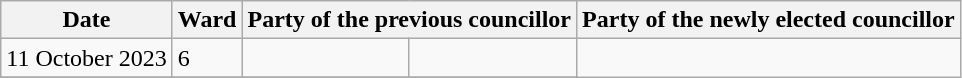<table class="wikitable">
<tr>
<th>Date</th>
<th>Ward</th>
<th colspan=2>Party of the previous councillor</th>
<th colspan=2>Party of the newly elected councillor</th>
</tr>
<tr>
<td>11 October 2023</td>
<td>6</td>
<td></td>
<td></td>
</tr>
<tr>
</tr>
</table>
